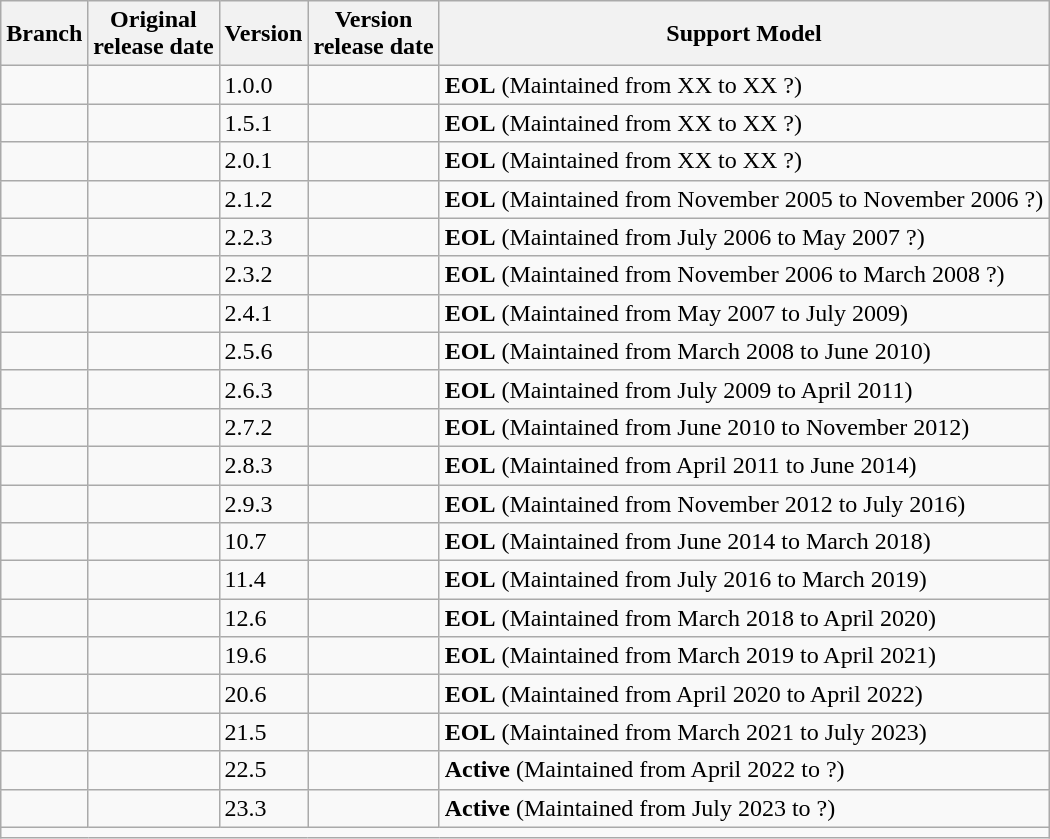<table class="wikitable sortable">
<tr>
<th>Branch</th>
<th>Original<br>release date</th>
<th class="unsortable">Version</th>
<th class="unsortable">Version<br>release date</th>
<th>Support Model</th>
</tr>
<tr>
<td></td>
<td></td>
<td>1.0.0</td>
<td></td>
<td><strong>EOL</strong> (Maintained from XX to XX ?)</td>
</tr>
<tr>
<td></td>
<td></td>
<td>1.5.1</td>
<td></td>
<td><strong>EOL</strong> (Maintained from XX to XX ?)</td>
</tr>
<tr>
<td></td>
<td></td>
<td>2.0.1</td>
<td></td>
<td><strong>EOL</strong> (Maintained from XX to XX ?)</td>
</tr>
<tr>
<td></td>
<td></td>
<td>2.1.2</td>
<td></td>
<td><strong>EOL</strong> (Maintained from November 2005 to November 2006 ?)</td>
</tr>
<tr>
<td></td>
<td></td>
<td>2.2.3</td>
<td></td>
<td><strong>EOL</strong> (Maintained from July 2006 to May 2007 ?)</td>
</tr>
<tr>
<td></td>
<td></td>
<td>2.3.2</td>
<td></td>
<td><strong>EOL</strong> (Maintained from November 2006 to March 2008 ?)</td>
</tr>
<tr>
<td></td>
<td></td>
<td>2.4.1</td>
<td></td>
<td><strong>EOL</strong> (Maintained from May 2007 to July 2009)</td>
</tr>
<tr>
<td></td>
<td></td>
<td>2.5.6</td>
<td></td>
<td><strong>EOL</strong> (Maintained from March 2008 to June 2010)</td>
</tr>
<tr>
<td></td>
<td></td>
<td>2.6.3</td>
<td></td>
<td><strong>EOL</strong> (Maintained from July 2009 to April 2011)</td>
</tr>
<tr>
<td></td>
<td></td>
<td>2.7.2</td>
<td></td>
<td><strong>EOL</strong> (Maintained from June 2010 to November 2012)</td>
</tr>
<tr>
<td></td>
<td></td>
<td>2.8.3</td>
<td></td>
<td><strong>EOL</strong> (Maintained from April 2011 to June 2014)</td>
</tr>
<tr>
<td></td>
<td></td>
<td>2.9.3</td>
<td></td>
<td><strong>EOL</strong> (Maintained from November 2012 to July 2016)</td>
</tr>
<tr>
<td></td>
<td></td>
<td>10.7</td>
<td></td>
<td><strong>EOL</strong> (Maintained from June 2014 to March 2018)</td>
</tr>
<tr>
<td></td>
<td></td>
<td>11.4</td>
<td></td>
<td><strong>EOL</strong> (Maintained from July 2016 to March 2019)</td>
</tr>
<tr>
<td></td>
<td></td>
<td>12.6</td>
<td></td>
<td><strong>EOL</strong> (Maintained from March 2018 to April 2020)</td>
</tr>
<tr>
<td></td>
<td></td>
<td>19.6</td>
<td></td>
<td><strong>EOL</strong> (Maintained from March 2019 to April 2021)</td>
</tr>
<tr>
<td></td>
<td></td>
<td>20.6</td>
<td></td>
<td><strong>EOL</strong> (Maintained from April 2020 to April 2022)</td>
</tr>
<tr>
<td></td>
<td></td>
<td>21.5</td>
<td></td>
<td><strong>EOL</strong> (Maintained from March 2021 to July 2023)</td>
</tr>
<tr>
<td></td>
<td></td>
<td>22.5</td>
<td></td>
<td><strong>Active</strong> (Maintained from April 2022 to ?)</td>
</tr>
<tr>
<td></td>
<td></td>
<td>23.3</td>
<td></td>
<td><strong>Active</strong> (Maintained from July 2023 to ?)</td>
</tr>
<tr>
<td colspan="5"><small></small></td>
</tr>
</table>
